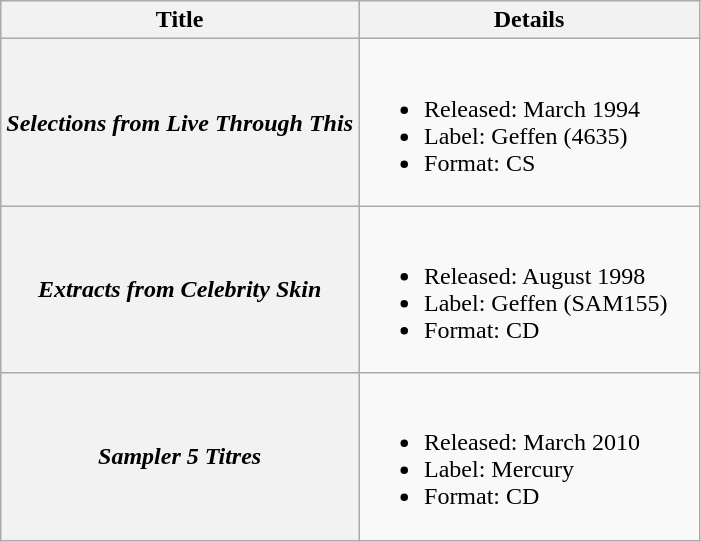<table class="wikitable plainrowheaders">
<tr>
<th>Title</th>
<th width="220">Details</th>
</tr>
<tr>
<th scope="row"><em>Selections from Live Through This</em></th>
<td><br><ul><li>Released: March 1994</li><li>Label: Geffen (4635)</li><li>Format: CS</li></ul></td>
</tr>
<tr>
<th scope="row"><em>Extracts from Celebrity Skin</em></th>
<td><br><ul><li>Released: August 1998</li><li>Label: Geffen (SAM155)</li><li>Format: CD</li></ul></td>
</tr>
<tr>
<th scope="row"><em>Sampler 5 Titres</em></th>
<td><br><ul><li>Released: March 2010</li><li>Label: Mercury</li><li>Format: CD</li></ul></td>
</tr>
</table>
